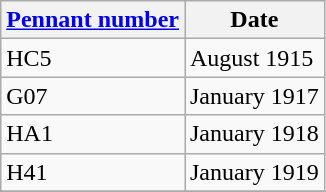<table class="wikitable" style="text-align:left">
<tr>
<th><a href='#'>Pennant number</a></th>
<th>Date</th>
</tr>
<tr>
<td>HC5</td>
<td>August 1915</td>
</tr>
<tr>
<td>G07</td>
<td>January 1917</td>
</tr>
<tr>
<td>HA1</td>
<td>January 1918</td>
</tr>
<tr>
<td>H41</td>
<td>January 1919</td>
</tr>
<tr>
</tr>
</table>
